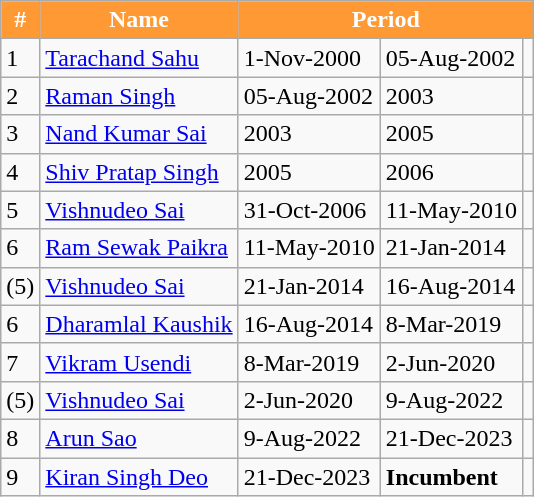<table class="wikitable">
<tr>
<th style="background-color:#FF9933; color:white">#</th>
<th style="background-color:#FF9933; color:white">Name</th>
<th colspan="3" style="background-color:#FF9933; color:white">Period</th>
</tr>
<tr>
<td>1</td>
<td><a href='#'>Tarachand Sahu</a></td>
<td>1-Nov-2000</td>
<td>05-Aug-2002</td>
<td></td>
</tr>
<tr>
<td>2</td>
<td><a href='#'>Raman Singh</a></td>
<td>05-Aug-2002</td>
<td>2003</td>
<td></td>
</tr>
<tr>
<td>3</td>
<td><a href='#'>Nand Kumar Sai</a></td>
<td>2003</td>
<td>2005</td>
<td></td>
</tr>
<tr>
<td>4</td>
<td><a href='#'>Shiv Pratap Singh</a></td>
<td>2005</td>
<td>2006</td>
<td></td>
</tr>
<tr>
<td>5</td>
<td><a href='#'>Vishnudeo Sai</a></td>
<td>31-Oct-2006</td>
<td>11-May-2010</td>
<td></td>
</tr>
<tr>
<td>6</td>
<td><a href='#'>Ram Sewak Paikra</a></td>
<td>11-May-2010</td>
<td>21-Jan-2014</td>
<td></td>
</tr>
<tr>
<td>(5)</td>
<td><a href='#'>Vishnudeo Sai</a></td>
<td>21-Jan-2014</td>
<td>16-Aug-2014</td>
<td></td>
</tr>
<tr>
<td>6</td>
<td><a href='#'>Dharamlal Kaushik</a></td>
<td>16-Aug-2014</td>
<td>8-Mar-2019</td>
<td></td>
</tr>
<tr>
<td>7</td>
<td><a href='#'>Vikram Usendi</a></td>
<td>8-Mar-2019</td>
<td>2-Jun-2020</td>
<td></td>
</tr>
<tr>
<td>(5)</td>
<td><a href='#'>Vishnudeo Sai</a></td>
<td>2-Jun-2020</td>
<td>9-Aug-2022</td>
<td></td>
</tr>
<tr>
<td>8</td>
<td><a href='#'>Arun Sao</a></td>
<td>9-Aug-2022</td>
<td>21-Dec-2023</td>
<td></td>
</tr>
<tr>
<td>9</td>
<td><a href='#'>Kiran Singh Deo</a></td>
<td>21-Dec-2023</td>
<td><strong>Incumbent</strong></td>
<td></td>
</tr>
</table>
